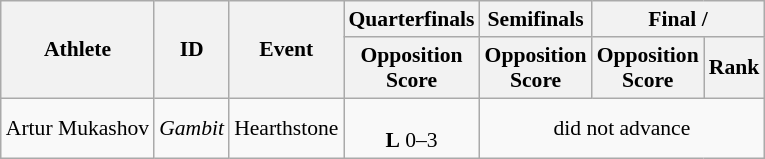<table class=wikitable style="font-size:90%; text-align:center;">
<tr>
<th rowspan=2>Athlete</th>
<th rowspan=2>ID</th>
<th rowspan=2>Event</th>
<th>Quarterfinals</th>
<th>Semifinals</th>
<th colspan=2>Final / </th>
</tr>
<tr>
<th>Opposition<br>Score</th>
<th>Opposition<br>Score</th>
<th>Opposition<br>Score</th>
<th>Rank</th>
</tr>
<tr>
<td align=left>Artur Mukashov</td>
<td align=left><em>Gambit</em></td>
<td align=left>Hearthstone</td>
<td><br><strong>L</strong> 0–3</td>
<td colspan=3>did not advance</td>
</tr>
</table>
